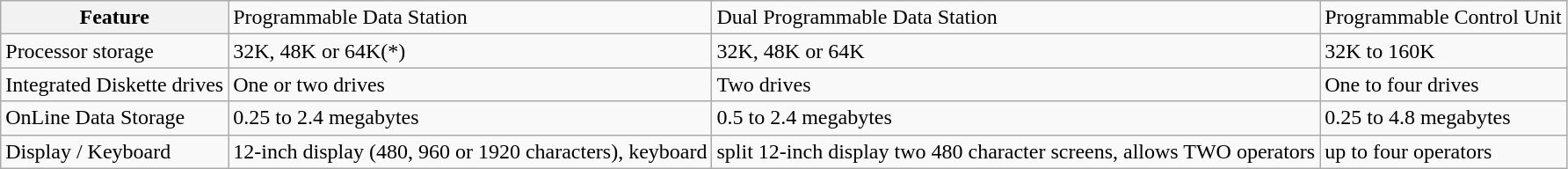<table class="wikitable sortable" border="1">
<tr>
<th class="unsortable">Feature</th>
<td class="unsortable"><strong></strong> Programmable Data Station</td>
<td class="unsortable"><strong></strong> Dual Programmable Data Station</td>
<td class="unsortable"><strong></strong> Programmable Control Unit</td>
</tr>
<tr>
<td data-sort-value="Processor storage">Processor storage</td>
<td data-sort-value="32K, 48K or 64K">32K, 48K or 64K(*)</td>
<td data-sort-value="32K, 48K or 64K">32K, 48K or 64K</td>
<td data-sort-value="32K to 160K">32K to 160K</td>
</tr>
<tr>
<td data-sort-value="Integrated Diskette drives">Integrated Diskette drives</td>
<td data-sort-value="One or two drives">One or two drives</td>
<td data-sort-value="Two drives">Two drives</td>
<td data-sort-value="One to four drives">One to four drives</td>
</tr>
<tr>
<td data-sort-value="OnLine Data Storage">OnLine Data Storage</td>
<td data-sort-value="0.25 to 2.4 megabytes">0.25 to 2.4 megabytes</td>
<td data-sort-value="0.5 to 2.4 megabytes">0.5 to 2.4 megabytes</td>
<td data-sort-value="0.25 to 4.8 megabytes">0.25 to 4.8 megabytes</td>
</tr>
<tr>
<td data-sort-value="Display / Keyboard">Display / Keyboard</td>
<td data-sort-value="12-inch display 480/960/1920, keyboard">12-inch display (480, 960 or 1920 characters), keyboard</td>
<td data-sort-value="split 12-inch display 480, keyboard">split 12-inch display two 480 character screens, allows TWO operators</td>
<td data-sort-value="up to four operators">up to four operators</td>
</tr>
</table>
